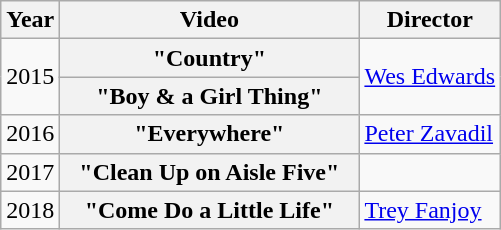<table class="wikitable plainrowheaders">
<tr>
<th>Year</th>
<th style="width:12em;">Video</th>
<th>Director</th>
</tr>
<tr>
<td rowspan="2">2015</td>
<th scope="row">"Country"</th>
<td rowspan="2"><a href='#'>Wes Edwards</a></td>
</tr>
<tr>
<th scope="row">"Boy & a Girl Thing"</th>
</tr>
<tr>
<td>2016</td>
<th scope="row">"Everywhere"</th>
<td><a href='#'>Peter Zavadil</a></td>
</tr>
<tr>
<td>2017</td>
<th scope="row">"Clean Up on Aisle Five"</th>
<td></td>
</tr>
<tr>
<td>2018</td>
<th scope="row">"Come Do a Little Life"</th>
<td><a href='#'>Trey Fanjoy</a></td>
</tr>
</table>
